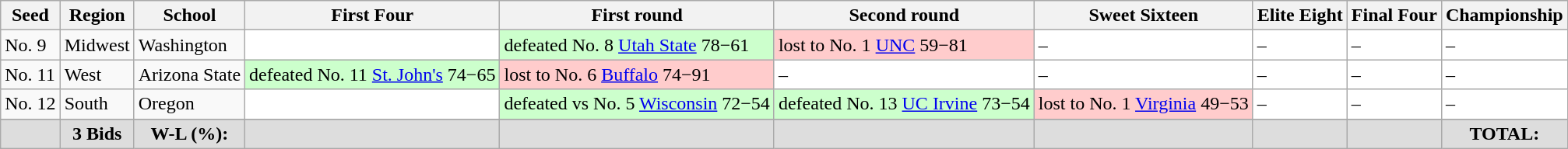<table class="sortable wikitable" style="white-space:nowrap; font-size:100%;">
<tr>
<th>Seed</th>
<th>Region</th>
<th>School</th>
<th>First Four</th>
<th>First round</th>
<th>Second round</th>
<th>Sweet Sixteen</th>
<th>Elite Eight</th>
<th>Final Four</th>
<th>Championship</th>
</tr>
<tr>
<td>No. 9</td>
<td>Midwest</td>
<td>Washington</td>
<td style="background:#fff;"></td>
<td style="background:#cfc;">defeated No. 8 <a href='#'>Utah State</a> 78−61</td>
<td style="background:#fcc;">lost to No. 1 <a href='#'>UNC</a> 59−81</td>
<td style="background:#fff;">–</td>
<td style="background:#fff;">–</td>
<td style="background:#fff;">–</td>
<td style="background:#fff;">–</td>
</tr>
<tr>
<td>No. 11</td>
<td>West</td>
<td>Arizona State</td>
<td style="background:#cfc;">defeated No. 11 <a href='#'>St. John's</a> 74−65</td>
<td style="background:#fcc;">lost to No. 6 <a href='#'>Buffalo</a> 74−91</td>
<td style="background:#fff;">–</td>
<td style="background:#fff;">–</td>
<td style="background:#fff;">–</td>
<td style="background:#fff;">–</td>
<td style="background:#fff;">–</td>
</tr>
<tr>
<td>No. 12</td>
<td>South</td>
<td>Oregon</td>
<td style="background:#fff;"></td>
<td style="background:#cfc;">defeated vs No. 5 <a href='#'>Wisconsin</a> 72−54</td>
<td style="background:#cfc;">defeated No. 13 <a href='#'>UC Irvine</a> 73−54</td>
<td style="background:#fcc;">lost to No. 1 <a href='#'>Virginia</a> 49−53</td>
<td style="background:#fff;">–</td>
<td style="background:#fff;">–</td>
<td style="background:#fff;">–</td>
</tr>
<tr>
</tr>
<tr class="sortbottom" style="text-align:center; background:#ddd;">
<td></td>
<td><strong>3 Bids</strong></td>
<td><strong>W-L (%):</strong></td>
<td></td>
<td></td>
<td></td>
<td></td>
<td></td>
<td></td>
<td><strong>TOTAL:</strong> </td>
</tr>
</table>
